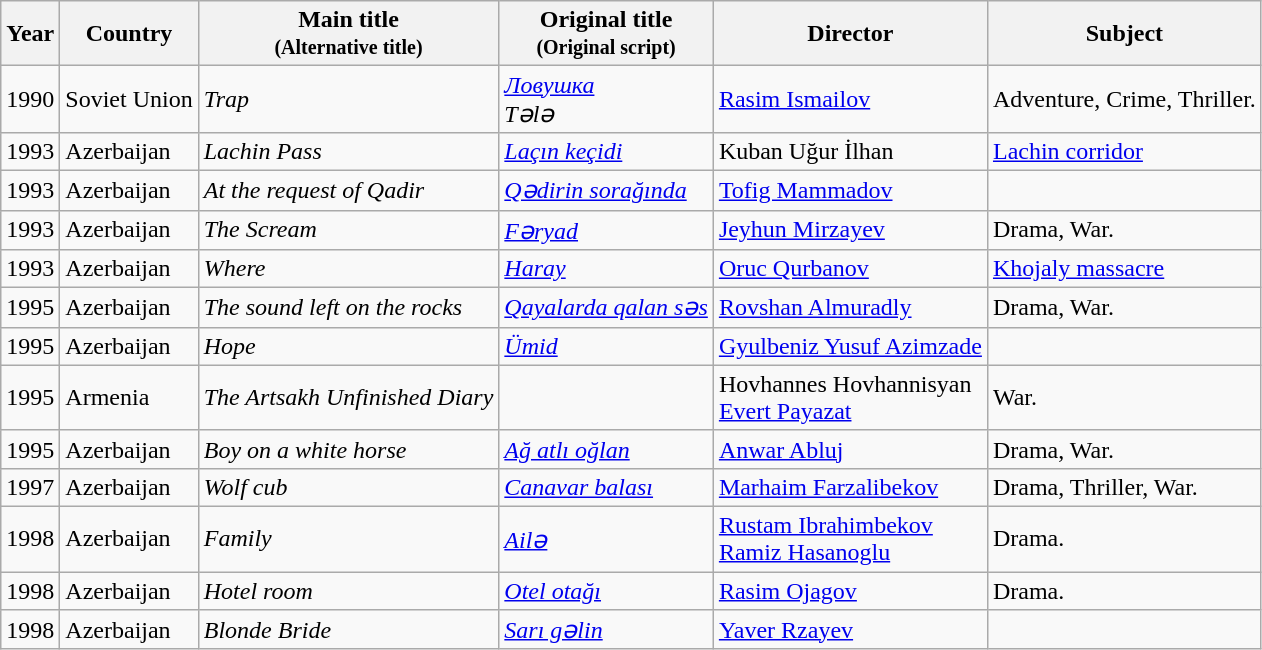<table class="wikitable sortable">
<tr>
<th>Year</th>
<th>Country</th>
<th class="unsortable">Main title<br><small>(Alternative title)</small></th>
<th class="unsortable">Original title<br><small>(Original script)</small></th>
<th>Director</th>
<th class="unsortable">Subject</th>
</tr>
<tr>
<td>1990</td>
<td>Soviet Union</td>
<td><em>Trap</em></td>
<td><em><a href='#'>Ловушка</a></em><br><em>Tələ</em></td>
<td><a href='#'>Rasim Ismailov</a></td>
<td>Adventure, Crime, Thriller.</td>
</tr>
<tr>
<td>1993</td>
<td>Azerbaijan</td>
<td><em>Lachin Pass</em></td>
<td><em><a href='#'>Laçın keçidi</a></em></td>
<td>Kuban Uğur İlhan</td>
<td><a href='#'>Lachin corridor</a></td>
</tr>
<tr>
<td>1993</td>
<td>Azerbaijan</td>
<td><em>At the request of Qadir</em></td>
<td><em><a href='#'>Qədirin sorağında</a></em></td>
<td><a href='#'>Tofig Mammadov</a></td>
<td></td>
</tr>
<tr>
<td>1993</td>
<td>Azerbaijan</td>
<td><em>The Scream</em></td>
<td><em><a href='#'>Fəryad</a></em></td>
<td><a href='#'>Jeyhun Mirzayev</a></td>
<td>Drama, War.</td>
</tr>
<tr>
<td>1993</td>
<td>Azerbaijan</td>
<td><em>Where</em></td>
<td><em><a href='#'>Haray</a></em></td>
<td><a href='#'>Oruc Qurbanov</a></td>
<td><a href='#'>Khojaly massacre</a></td>
</tr>
<tr>
<td>1995</td>
<td>Azerbaijan</td>
<td><em>The sound left on the rocks</em></td>
<td><em><a href='#'>Qayalarda qalan səs</a></em></td>
<td><a href='#'>Rovshan Almuradly</a></td>
<td>Drama, War.</td>
</tr>
<tr>
<td>1995</td>
<td>Azerbaijan</td>
<td><em>Hope</em></td>
<td><em><a href='#'>Ümid</a></em></td>
<td><a href='#'>Gyulbeniz Yusuf Azimzade</a></td>
<td></td>
</tr>
<tr>
<td>1995</td>
<td>Armenia</td>
<td><em>The Artsakh Unfinished Diary</em></td>
<td></td>
<td>Hovhannes Hovhannisyan<br><a href='#'>Evert Payazat</a></td>
<td>War.</td>
</tr>
<tr>
<td>1995</td>
<td>Azerbaijan</td>
<td><em>Boy on a white horse</em></td>
<td><em><a href='#'>Ağ atlı oğlan</a></em></td>
<td><a href='#'>Anwar Abluj</a></td>
<td>Drama, War.</td>
</tr>
<tr>
<td>1997</td>
<td>Azerbaijan</td>
<td><em>Wolf cub</em></td>
<td><em><a href='#'>Canavar balası</a></em></td>
<td><a href='#'>Marhaim Farzalibekov</a></td>
<td>Drama, Thriller, War.</td>
</tr>
<tr>
<td>1998</td>
<td>Azerbaijan</td>
<td><em>Family</em></td>
<td><em><a href='#'>Ailə</a></em></td>
<td><a href='#'>Rustam Ibrahimbekov</a><br><a href='#'>Ramiz Hasanoglu</a></td>
<td>Drama.</td>
</tr>
<tr>
<td>1998</td>
<td>Azerbaijan</td>
<td><em>Hotel room</em></td>
<td><em><a href='#'>Otel otağı</a></em></td>
<td><a href='#'>Rasim Ojagov</a></td>
<td>Drama.</td>
</tr>
<tr>
<td>1998</td>
<td>Azerbaijan</td>
<td><em>Blonde Bride</em></td>
<td><em><a href='#'>Sarı gəlin</a></em></td>
<td><a href='#'>Yaver Rzayev</a></td>
<td></td>
</tr>
</table>
